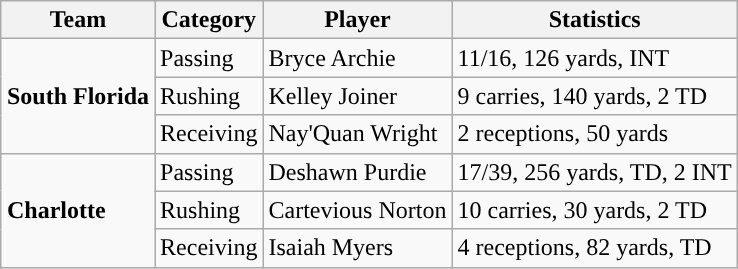<table class="wikitable" style="float: right;">
<tr>
<th>Team</th>
<th>Category</th>
<th>Player</th>
<th>Statistics</th>
</tr>
<tr>
<td rowspan=3><strong>South Florida</strong></td>
<td>Passing</td>
<td>Bryce Archie</td>
<td>11/16, 126 yards, INT</td>
</tr>
<tr>
<td>Rushing</td>
<td>Kelley Joiner</td>
<td>9 carries, 140 yards, 2 TD</td>
</tr>
<tr>
<td>Receiving</td>
<td>Nay'Quan Wright</td>
<td>2 receptions, 50 yards</td>
</tr>
<tr>
<td rowspan=3><strong>Charlotte</strong></td>
<td>Passing</td>
<td>Deshawn Purdie</td>
<td>17/39, 256 yards, TD, 2 INT</td>
</tr>
<tr>
<td>Rushing</td>
<td>Cartevious Norton</td>
<td>10 carries, 30 yards, 2 TD</td>
</tr>
<tr>
<td>Receiving</td>
<td>Isaiah Myers</td>
<td>4 receptions, 82 yards, TD</td>
</tr>
</table>
